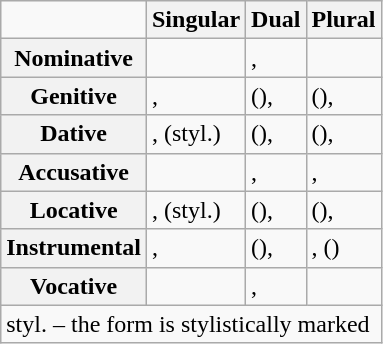<table class="wikitable">
<tr>
<td></td>
<th>Singular</th>
<th>Dual</th>
<th>Plural</th>
</tr>
<tr>
<th>Nominative</th>
<td></td>
<td>, </td>
<td></td>
</tr>
<tr>
<th>Genitive</th>
<td>, </td>
<td>(), </td>
<td>(), </td>
</tr>
<tr>
<th>Dative</th>
<td>,  (styl.)</td>
<td>(), </td>
<td>(), </td>
</tr>
<tr>
<th>Accusative</th>
<td></td>
<td>, </td>
<td>, </td>
</tr>
<tr>
<th>Locative</th>
<td>,  (styl.)</td>
<td>(), </td>
<td>(), </td>
</tr>
<tr>
<th>Instrumental</th>
<td>, </td>
<td>(), </td>
<td>, ()</td>
</tr>
<tr>
<th>Vocative</th>
<td></td>
<td>, </td>
<td></td>
</tr>
<tr>
<td colspan="4">styl. – the form is stylistically marked</td>
</tr>
</table>
